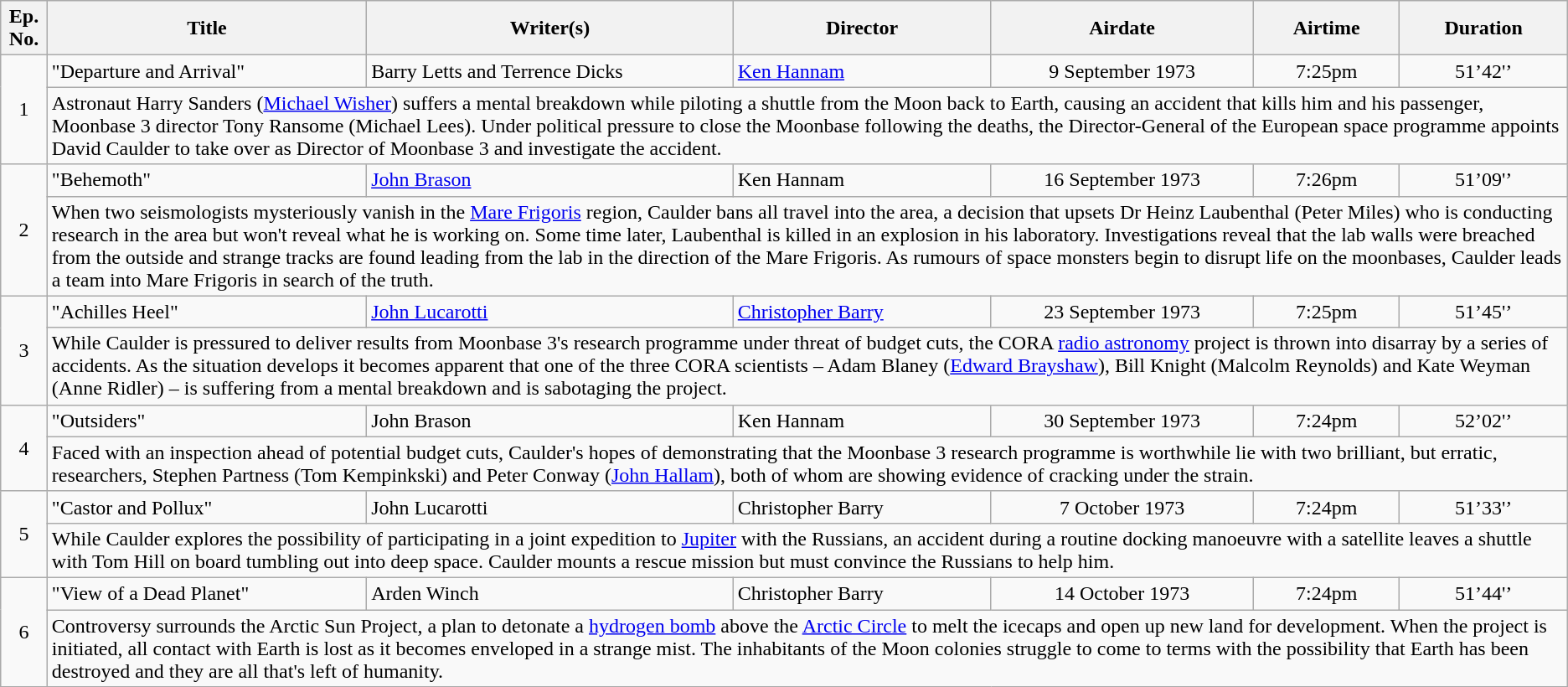<table class="wikitable">
<tr>
<th>Ep. No.</th>
<th>Title</th>
<th>Writer(s)</th>
<th>Director</th>
<th>Airdate</th>
<th>Airtime</th>
<th>Duration</th>
</tr>
<tr>
<td rowspan="2" style="text-align:center;">1</td>
<td>"Departure and Arrival"</td>
<td>Barry Letts and Terrence Dicks</td>
<td><a href='#'>Ken Hannam</a></td>
<td style="text-align:center;">9 September 1973</td>
<td style="text-align:center;">7:25pm</td>
<td style="text-align:center;">51’42'’</td>
</tr>
<tr>
<td colspan="6">Astronaut Harry Sanders (<a href='#'>Michael Wisher</a>) suffers a mental breakdown while piloting a shuttle from the Moon back to Earth, causing an accident that kills him and his passenger, Moonbase 3 director Tony Ransome (Michael Lees). Under political pressure to close the Moonbase following the deaths, the Director-General of the European space programme appoints David Caulder to take over as Director of Moonbase 3 and investigate the accident.</td>
</tr>
<tr>
<td rowspan="2" style="text-align:center;">2</td>
<td>"Behemoth"</td>
<td><a href='#'>John Brason</a></td>
<td>Ken Hannam</td>
<td style="text-align:center;">16 September 1973</td>
<td style="text-align:center;">7:26pm</td>
<td style="text-align:center;">51’09'’</td>
</tr>
<tr>
<td colspan="6">When two seismologists mysteriously vanish in the <a href='#'>Mare Frigoris</a> region, Caulder bans all travel into the area, a decision that upsets Dr Heinz Laubenthal (Peter Miles) who is conducting research in the area but won't reveal what he is working on.  Some time later, Laubenthal is killed in an explosion in his laboratory.  Investigations reveal that the lab walls were breached from the outside and strange tracks are found leading from the lab in the direction of the Mare Frigoris.  As rumours of space monsters begin to disrupt life on the moonbases, Caulder leads a team into Mare Frigoris in search of the truth.</td>
</tr>
<tr>
<td rowspan="2" style="text-align:center;">3</td>
<td>"Achilles Heel"</td>
<td><a href='#'>John Lucarotti</a></td>
<td><a href='#'>Christopher Barry</a></td>
<td style="text-align:center;">23 September 1973</td>
<td style="text-align:center;">7:25pm</td>
<td style="text-align:center;">51’45'’</td>
</tr>
<tr>
<td colspan="6">While Caulder is pressured to deliver results from Moonbase 3's research programme under threat of budget cuts, the CORA <a href='#'>radio astronomy</a> project is thrown into disarray by a series of accidents.  As the situation develops it becomes apparent that one of the three CORA scientists – Adam Blaney (<a href='#'>Edward Brayshaw</a>), Bill Knight (Malcolm Reynolds) and Kate Weyman (Anne Ridler) – is suffering from a mental breakdown and is sabotaging the project.</td>
</tr>
<tr>
<td rowspan="2" style="text-align:center;">4</td>
<td>"Outsiders"</td>
<td>John Brason</td>
<td>Ken Hannam</td>
<td style="text-align:center;">30 September 1973</td>
<td style="text-align:center;">7:24pm</td>
<td style="text-align:center;">52’02'’</td>
</tr>
<tr>
<td colspan="6">Faced with an inspection ahead of potential budget cuts, Caulder's hopes of demonstrating that the Moonbase 3 research programme is worthwhile lie with two brilliant, but erratic, researchers, Stephen Partness (Tom Kempinkski) and Peter Conway (<a href='#'>John Hallam</a>), both of whom are showing evidence of cracking under the strain.</td>
</tr>
<tr>
<td rowspan="2" style="text-align:center;">5</td>
<td>"Castor and Pollux"</td>
<td>John Lucarotti</td>
<td>Christopher Barry</td>
<td style="text-align:center;">7 October 1973</td>
<td style="text-align:center;">7:24pm</td>
<td style="text-align:center;">51’33'’</td>
</tr>
<tr>
<td colspan="6">While Caulder explores the possibility of participating in a joint expedition to <a href='#'>Jupiter</a> with the Russians, an accident during a routine docking manoeuvre with a satellite leaves a shuttle with Tom Hill on board tumbling out into deep space.  Caulder mounts a rescue mission but must convince the Russians to help him.</td>
</tr>
<tr>
<td rowspan="2" style="text-align:center;">6</td>
<td>"View of a Dead Planet"</td>
<td>Arden Winch</td>
<td>Christopher Barry</td>
<td style="text-align:center;">14 October 1973</td>
<td style="text-align:center;">7:24pm</td>
<td style="text-align:center;">51’44'’</td>
</tr>
<tr>
<td colspan="6">Controversy surrounds the Arctic Sun Project, a plan to detonate a <a href='#'>hydrogen bomb</a> above the <a href='#'>Arctic Circle</a> to melt the icecaps and open up new land for development.  When the project is initiated, all contact with Earth is lost as it becomes enveloped in a strange mist.  The inhabitants of the Moon colonies struggle to come to terms with the possibility that Earth has been destroyed and they are all that's left of humanity.</td>
</tr>
</table>
